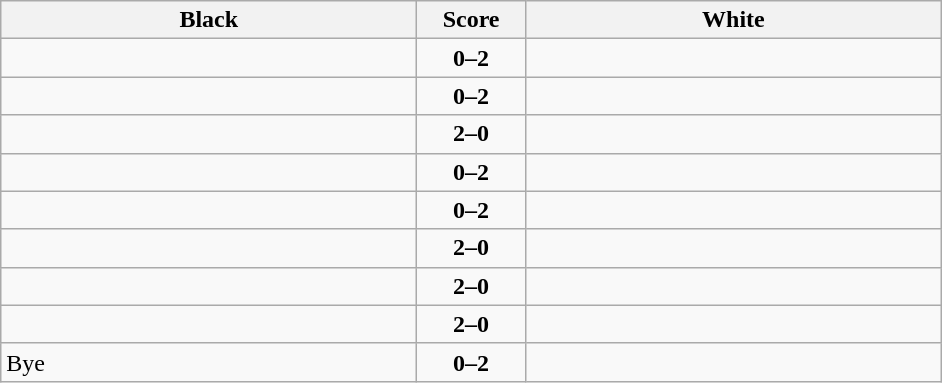<table class="wikitable" style="text-align: center;">
<tr>
<th align="right" width="270">Black</th>
<th width="65">Score</th>
<th align="left" width="270">White</th>
</tr>
<tr>
<td align=left><br></td>
<td align=center><strong>0–2</strong></td>
<td align=left><strong><br></strong></td>
</tr>
<tr>
<td align=left><br></td>
<td align=center><strong>0–2</strong></td>
<td align=left><strong><br></strong></td>
</tr>
<tr>
<td align=left><strong><br></strong></td>
<td align=center><strong>2–0</strong></td>
<td align=left><br></td>
</tr>
<tr>
<td align=left><br></td>
<td align=center><strong>0–2</strong></td>
<td align=left><strong><br></strong></td>
</tr>
<tr>
<td align=left><br></td>
<td align=center><strong>0–2</strong></td>
<td align=left><strong><br></strong></td>
</tr>
<tr>
<td align=left><strong><br></strong></td>
<td align=center><strong>2–0</strong></td>
<td align=left><br></td>
</tr>
<tr>
<td align=left><strong><br></strong></td>
<td align=center><strong>2–0</strong></td>
<td align=left><br></td>
</tr>
<tr>
<td align=left><strong><br></strong></td>
<td align=center><strong>2–0</strong></td>
<td align=left><br></td>
</tr>
<tr>
<td align=left>Bye</td>
<td align=center><strong>0–2</strong></td>
<td align=left><strong><br></strong></td>
</tr>
</table>
